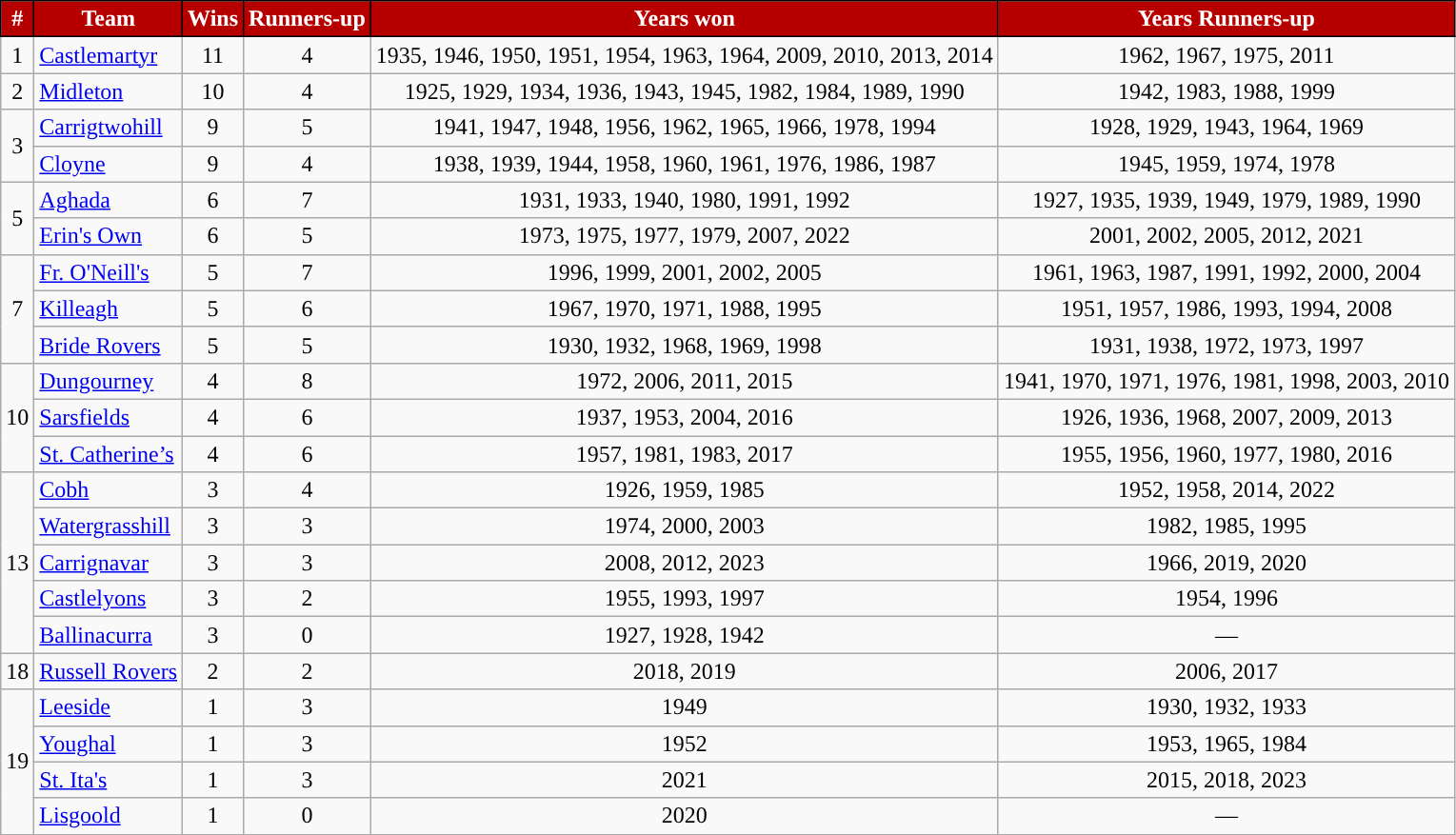<table class="wikitable" | style="text-align:center">
<tr>
<th style="background:#B60000;color:white;border:1px solid black">#</th>
<th style="background:#B60000;color:white;border:1px solid black">Team</th>
<th style="background:#B60000;color:white;border:1px solid black">Wins</th>
<th style="background:#B60000;color:white;border:1px solid black">Runners-up</th>
<th style="background:#B60000;color:white;border:1px solid black">Years won</th>
<th style="background:#B60000;color:white;border:1px solid black">Years Runners-up</th>
</tr>
<tr>
<td>1</td>
<td style="text-align:left"> <a href='#'>Castlemartyr</a></td>
<td>11</td>
<td>4</td>
<td>1935, 1946, 1950, 1951, 1954, 1963, 1964, 2009, 2010, 2013, 2014</td>
<td>1962, 1967, 1975, 2011</td>
</tr>
<tr>
<td>2</td>
<td style="text-align:left"> <a href='#'>Midleton</a></td>
<td>10</td>
<td>4</td>
<td>1925, 1929, 1934, 1936, 1943, 1945, 1982, 1984, 1989, 1990</td>
<td>1942, 1983, 1988, 1999</td>
</tr>
<tr>
<td rowspan="2">3</td>
<td style="text-align:left"> <a href='#'>Carrigtwohill</a></td>
<td>9</td>
<td>5</td>
<td>1941, 1947, 1948, 1956, 1962, 1965, 1966, 1978, 1994</td>
<td>1928, 1929, 1943, 1964, 1969</td>
</tr>
<tr>
<td style="text-align:left"> <a href='#'>Cloyne</a></td>
<td>9</td>
<td>4</td>
<td>1938, 1939, 1944, 1958, 1960, 1961, 1976, 1986, 1987</td>
<td>1945, 1959, 1974, 1978</td>
</tr>
<tr>
<td rowspan="2">5</td>
<td style="text-align:left"> <a href='#'>Aghada</a></td>
<td>6</td>
<td>7</td>
<td>1931, 1933, 1940, 1980, 1991, 1992</td>
<td>1927, 1935, 1939, 1949, 1979, 1989, 1990</td>
</tr>
<tr>
<td style="text-align:left"> <a href='#'>Erin's Own</a></td>
<td>6</td>
<td>5</td>
<td>1973, 1975, 1977, 1979, 2007, 2022</td>
<td>2001, 2002, 2005, 2012, 2021</td>
</tr>
<tr>
<td rowspan="3">7</td>
<td style="text-align:left"> <a href='#'>Fr. O'Neill's</a></td>
<td>5</td>
<td>7</td>
<td>1996, 1999, 2001, 2002, 2005</td>
<td>1961, 1963, 1987, 1991, 1992, 2000, 2004</td>
</tr>
<tr>
<td style="text-align:left"> <a href='#'>Killeagh</a></td>
<td>5</td>
<td>6</td>
<td>1967, 1970, 1971, 1988, 1995</td>
<td>1951, 1957, 1986, 1993, 1994, 2008</td>
</tr>
<tr>
<td style="text-align:left"> <a href='#'>Bride Rovers</a></td>
<td>5</td>
<td>5</td>
<td>1930, 1932, 1968, 1969, 1998</td>
<td>1931, 1938, 1972, 1973, 1997</td>
</tr>
<tr>
<td rowspan="3">10</td>
<td style="text-align:left"> <a href='#'>Dungourney</a></td>
<td>4</td>
<td>8</td>
<td>1972, 2006, 2011, 2015</td>
<td>1941, 1970, 1971, 1976, 1981, 1998, 2003, 2010</td>
</tr>
<tr>
<td style="text-align:left"> <a href='#'>Sarsfields</a></td>
<td>4</td>
<td>6</td>
<td>1937, 1953, 2004, 2016</td>
<td>1926, 1936, 1968, 2007, 2009, 2013</td>
</tr>
<tr>
<td style="text-align:left"> <a href='#'>St. Catherine’s</a></td>
<td>4</td>
<td>6</td>
<td>1957, 1981, 1983, 2017</td>
<td>1955, 1956, 1960, 1977, 1980, 2016</td>
</tr>
<tr>
<td rowspan="5">13</td>
<td style="text-align:left"> <a href='#'>Cobh</a></td>
<td>3</td>
<td>4</td>
<td>1926, 1959, 1985</td>
<td>1952, 1958, 2014, 2022</td>
</tr>
<tr>
<td style="text-align:left"> <a href='#'>Watergrasshill</a></td>
<td>3</td>
<td>3</td>
<td>1974, 2000, 2003</td>
<td>1982, 1985, 1995</td>
</tr>
<tr>
<td style="text-align:left"> <a href='#'>Carrignavar</a></td>
<td>3</td>
<td>3</td>
<td>2008, 2012, 2023</td>
<td>1966, 2019, 2020</td>
</tr>
<tr>
<td style="text-align:left"> <a href='#'>Castlelyons</a></td>
<td>3</td>
<td>2</td>
<td>1955, 1993, 1997</td>
<td>1954, 1996</td>
</tr>
<tr>
<td style="text-align:left"> <a href='#'>Ballinacurra</a></td>
<td>3</td>
<td>0</td>
<td>1927, 1928, 1942</td>
<td>—</td>
</tr>
<tr>
<td>18</td>
<td style="text-align:left"> <a href='#'>Russell Rovers</a></td>
<td>2</td>
<td>2</td>
<td>2018, 2019</td>
<td>2006, 2017</td>
</tr>
<tr>
<td rowspan="4">19</td>
<td style="text-align:left"><a href='#'>Leeside</a></td>
<td>1</td>
<td>3</td>
<td>1949</td>
<td>1930, 1932, 1933</td>
</tr>
<tr>
<td style="text-align:left"> <a href='#'>Youghal</a></td>
<td>1</td>
<td>3</td>
<td>1952</td>
<td>1953, 1965, 1984</td>
</tr>
<tr>
<td style="text-align:left"> <a href='#'>St. Ita's</a></td>
<td>1</td>
<td>3</td>
<td>2021</td>
<td>2015, 2018, 2023</td>
</tr>
<tr>
<td style="text-align:left"> <a href='#'>Lisgoold</a></td>
<td>1</td>
<td>0</td>
<td>2020</td>
<td>—</td>
</tr>
</table>
